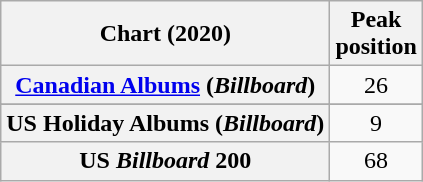<table class="wikitable plainrowheaders" style="text-align:center">
<tr>
<th scope="col">Chart (2020)</th>
<th scope="col">Peak<br>position</th>
</tr>
<tr>
<th scope="row"><a href='#'>Canadian Albums</a> (<em>Billboard</em>)</th>
<td>26</td>
</tr>
<tr>
</tr>
<tr>
<th scope="row">US Holiday Albums (<em>Billboard</em>)</th>
<td>9</td>
</tr>
<tr>
<th scope="row">US <em>Billboard</em> 200</th>
<td>68</td>
</tr>
</table>
